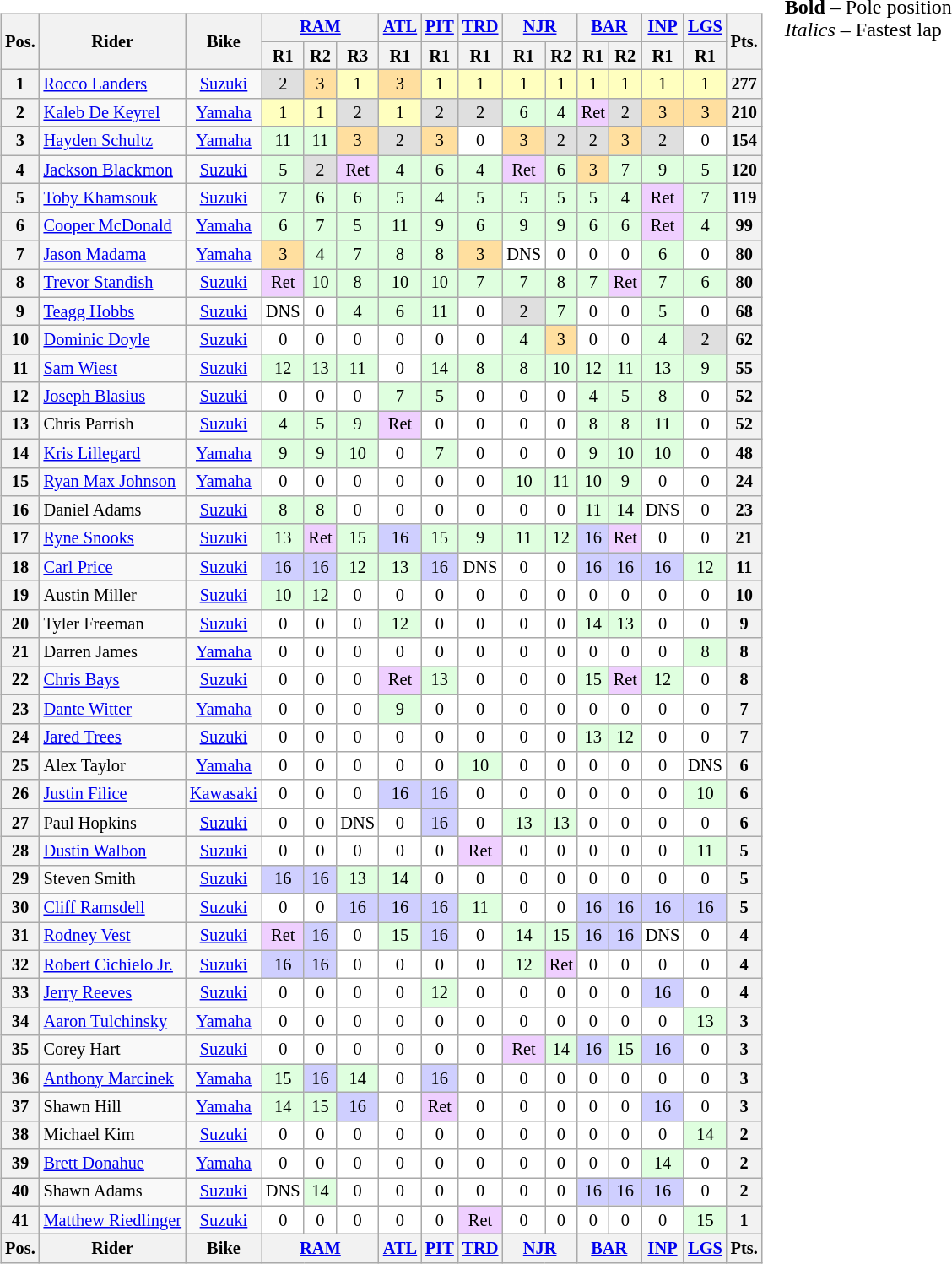<table>
<tr>
<td><br><table class="wikitable" style="font-size:85%; text-align:center;">
<tr>
<th rowspan=2>Pos.</th>
<th rowspan=2>Rider</th>
<th rowspan=2>Bike</th>
<th colspan=3><a href='#'>RAM</a><br></th>
<th colspan=1><a href='#'>ATL</a><br></th>
<th colspan=1><a href='#'>PIT</a><br></th>
<th colspan=1><a href='#'>TRD</a><br></th>
<th colspan=2><a href='#'>NJR</a><br></th>
<th colspan=2><a href='#'>BAR</a><br></th>
<th colspan=1><a href='#'>INP</a><br></th>
<th colspan=1><a href='#'>LGS</a><br></th>
<th rowspan=2>Pts.</th>
</tr>
<tr>
<th>R1</th>
<th>R2</th>
<th>R3</th>
<th>R1</th>
<th>R1</th>
<th>R1</th>
<th>R1</th>
<th>R2</th>
<th>R1</th>
<th>R2</th>
<th>R1</th>
<th>R1</th>
</tr>
<tr>
<th>1</th>
<td align=left> <a href='#'>Rocco Landers</a></td>
<td><a href='#'>Suzuki</a></td>
<td style="background:#dfdfdf;">2</td>
<td style="background:#ffdf9f;">3</td>
<td style="background:#ffffbf;">1</td>
<td style="background:#ffdf9f;">3</td>
<td style="background:#ffffbf;">1</td>
<td style="background:#ffffbf;">1</td>
<td style="background:#ffffbf;">1</td>
<td style="background:#ffffbf;">1</td>
<td style="background:#ffffbf;">1</td>
<td style="background:#ffffbf;">1</td>
<td style="background:#ffffbf;">1</td>
<td style="background:#ffffbf;">1</td>
<th>277</th>
</tr>
<tr>
<th>2</th>
<td align=left> <a href='#'>Kaleb De Keyrel</a></td>
<td><a href='#'>Yamaha</a></td>
<td style="background:#ffffbf;">1</td>
<td style="background:#ffffbf;">1</td>
<td style="background:#dfdfdf;">2</td>
<td style="background:#ffffbf;">1</td>
<td style="background:#dfdfdf;">2</td>
<td style="background:#dfdfdf;">2</td>
<td style="background:#dfffdf;">6</td>
<td style="background:#dfffdf;">4</td>
<td style="background:#efcfff;">Ret</td>
<td style="background:#dfdfdf;">2</td>
<td style="background:#ffdf9f;">3</td>
<td style="background:#ffdf9f;">3</td>
<th>210</th>
</tr>
<tr>
<th>3</th>
<td align=left> <a href='#'>Hayden Schultz</a></td>
<td><a href='#'>Yamaha</a></td>
<td style="background:#dfffdf;">11</td>
<td style="background:#dfffdf;">11</td>
<td style="background:#ffdf9f;">3</td>
<td style="background:#dfdfdf;">2</td>
<td style="background:#ffdf9f;">3</td>
<td style="background:#ffffff;">0</td>
<td style="background:#ffdf9f;">3</td>
<td style="background:#dfdfdf;">2</td>
<td style="background:#dfdfdf;">2</td>
<td style="background:#ffdf9f;">3</td>
<td style="background:#dfdfdf;">2</td>
<td style="background:#ffffff;">0</td>
<th>154</th>
</tr>
<tr>
<th>4</th>
<td align=left> <a href='#'>Jackson Blackmon</a></td>
<td><a href='#'>Suzuki</a></td>
<td style="background:#dfffdf;">5</td>
<td style="background:#dfdfdf;">2</td>
<td style="background:#efcfff;">Ret</td>
<td style="background:#dfffdf;">4</td>
<td style="background:#dfffdf;">6</td>
<td style="background:#dfffdf;">4</td>
<td style="background:#efcfff;">Ret</td>
<td style="background:#dfffdf;">6</td>
<td style="background:#ffdf9f;">3</td>
<td style="background:#dfffdf;">7</td>
<td style="background:#dfffdf;">9</td>
<td style="background:#dfffdf;">5</td>
<th>120</th>
</tr>
<tr>
<th>5</th>
<td align=left> <a href='#'>Toby Khamsouk</a></td>
<td><a href='#'>Suzuki</a></td>
<td style="background:#dfffdf;">7</td>
<td style="background:#dfffdf;">6</td>
<td style="background:#dfffdf;">6</td>
<td style="background:#dfffdf;">5</td>
<td style="background:#dfffdf;">4</td>
<td style="background:#dfffdf;">5</td>
<td style="background:#dfffdf;">5</td>
<td style="background:#dfffdf;">5</td>
<td style="background:#dfffdf;">5</td>
<td style="background:#dfffdf;">4</td>
<td style="background:#efcfff;">Ret</td>
<td style="background:#dfffdf;">7</td>
<th>119</th>
</tr>
<tr>
<th>6</th>
<td align=left> <a href='#'>Cooper McDonald</a></td>
<td><a href='#'>Yamaha</a></td>
<td style="background:#dfffdf;">6</td>
<td style="background:#dfffdf;">7</td>
<td style="background:#dfffdf;">5</td>
<td style="background:#dfffdf;">11</td>
<td style="background:#dfffdf;">9</td>
<td style="background:#dfffdf;">6</td>
<td style="background:#dfffdf;">9</td>
<td style="background:#dfffdf;">9</td>
<td style="background:#dfffdf;">6</td>
<td style="background:#dfffdf;">6</td>
<td style="background:#efcfff;">Ret</td>
<td style="background:#dfffdf;">4</td>
<th>99</th>
</tr>
<tr>
<th>7</th>
<td align=left> <a href='#'>Jason Madama</a></td>
<td><a href='#'>Yamaha</a></td>
<td style="background:#ffdf9f;">3</td>
<td style="background:#dfffdf;">4</td>
<td style="background:#dfffdf;">7</td>
<td style="background:#dfffdf;">8</td>
<td style="background:#dfffdf;">8</td>
<td style="background:#ffdf9f;">3</td>
<td style="background:#ffffff;">DNS</td>
<td style="background:#ffffff;">0</td>
<td style="background:#ffffff;">0</td>
<td style="background:#ffffff;">0</td>
<td style="background:#dfffdf;">6</td>
<td style="background:#ffffff;">0</td>
<th>80</th>
</tr>
<tr>
<th>8</th>
<td align=left> <a href='#'>Trevor Standish</a></td>
<td><a href='#'>Suzuki</a></td>
<td style="background:#efcfff;">Ret</td>
<td style="background:#dfffdf;">10</td>
<td style="background:#dfffdf;">8</td>
<td style="background:#dfffdf;">10</td>
<td style="background:#dfffdf;">10</td>
<td style="background:#dfffdf;">7</td>
<td style="background:#dfffdf;">7</td>
<td style="background:#dfffdf;">8</td>
<td style="background:#dfffdf;">7</td>
<td style="background:#efcfff;">Ret</td>
<td style="background:#dfffdf;">7</td>
<td style="background:#dfffdf;">6</td>
<th>80</th>
</tr>
<tr>
<th>9</th>
<td align=left> <a href='#'>Teagg Hobbs</a></td>
<td><a href='#'>Suzuki</a></td>
<td style="background:#ffffff;">DNS</td>
<td style="background:#ffffff;">0</td>
<td style="background:#dfffdf;">4</td>
<td style="background:#dfffdf;">6</td>
<td style="background:#dfffdf;">11</td>
<td style="background:#ffffff;">0</td>
<td style="background:#dfdfdf;">2</td>
<td style="background:#dfffdf;">7</td>
<td style="background:#ffffff;">0</td>
<td style="background:#ffffff;">0</td>
<td style="background:#dfffdf;">5</td>
<td style="background:#ffffff;">0</td>
<th>68</th>
</tr>
<tr>
<th>10</th>
<td align=left> <a href='#'>Dominic Doyle</a></td>
<td><a href='#'>Suzuki</a></td>
<td style="background:#ffffff;">0</td>
<td style="background:#ffffff;">0</td>
<td style="background:#ffffff;">0</td>
<td style="background:#ffffff;">0</td>
<td style="background:#ffffff;">0</td>
<td style="background:#ffffff;">0</td>
<td style="background:#dfffdf;">4</td>
<td style="background:#ffdf9f;">3</td>
<td style="background:#ffffff;">0</td>
<td style="background:#ffffff;">0</td>
<td style="background:#dfffdf;">4</td>
<td style="background:#dfdfdf;">2</td>
<th>62</th>
</tr>
<tr>
<th>11</th>
<td align=left> <a href='#'>Sam Wiest</a></td>
<td><a href='#'>Suzuki</a></td>
<td style="background:#dfffdf;">12</td>
<td style="background:#dfffdf;">13</td>
<td style="background:#dfffdf;">11</td>
<td style="background:#ffffff;">0</td>
<td style="background:#dfffdf;">14</td>
<td style="background:#dfffdf;">8</td>
<td style="background:#dfffdf;">8</td>
<td style="background:#dfffdf;">10</td>
<td style="background:#dfffdf;">12</td>
<td style="background:#dfffdf;">11</td>
<td style="background:#dfffdf;">13</td>
<td style="background:#dfffdf;">9</td>
<th>55</th>
</tr>
<tr>
<th>12</th>
<td align=left> <a href='#'>Joseph Blasius</a></td>
<td><a href='#'>Suzuki</a></td>
<td style="background:#ffffff;">0</td>
<td style="background:#ffffff;">0</td>
<td style="background:#ffffff;">0</td>
<td style="background:#dfffdf;">7</td>
<td style="background:#dfffdf;">5</td>
<td style="background:#ffffff;">0</td>
<td style="background:#ffffff;">0</td>
<td style="background:#ffffff;">0</td>
<td style="background:#dfffdf;">4</td>
<td style="background:#dfffdf;">5</td>
<td style="background:#dfffdf;">8</td>
<td style="background:#ffffff;">0</td>
<th>52</th>
</tr>
<tr>
<th>13</th>
<td align=left> Chris Parrish</td>
<td><a href='#'>Suzuki</a></td>
<td style="background:#dfffdf;">4</td>
<td style="background:#dfffdf;">5</td>
<td style="background:#dfffdf;">9</td>
<td style="background:#efcfff;">Ret</td>
<td style="background:#ffffff;">0</td>
<td style="background:#ffffff;">0</td>
<td style="background:#ffffff;">0</td>
<td style="background:#ffffff;">0</td>
<td style="background:#dfffdf;">8</td>
<td style="background:#dfffdf;">8</td>
<td style="background:#dfffdf;">11</td>
<td style="background:#ffffff;">0</td>
<th>52</th>
</tr>
<tr>
<th>14</th>
<td align=left> <a href='#'>Kris Lillegard</a></td>
<td><a href='#'>Yamaha</a></td>
<td style="background:#dfffdf;">9</td>
<td style="background:#dfffdf;">9</td>
<td style="background:#dfffdf;">10</td>
<td style="background:#ffffff;">0</td>
<td style="background:#dfffdf;">7</td>
<td style="background:#ffffff;">0</td>
<td style="background:#ffffff;">0</td>
<td style="background:#ffffff;">0</td>
<td style="background:#dfffdf;">9</td>
<td style="background:#dfffdf;">10</td>
<td style="background:#dfffdf;">10</td>
<td style="background:#ffffff;">0</td>
<th>48</th>
</tr>
<tr>
<th>15</th>
<td align=left> <a href='#'>Ryan Max Johnson</a></td>
<td><a href='#'>Yamaha</a></td>
<td style="background:#ffffff;">0</td>
<td style="background:#ffffff;">0</td>
<td style="background:#ffffff;">0</td>
<td style="background:#ffffff;">0</td>
<td style="background:#ffffff;">0</td>
<td style="background:#ffffff;">0</td>
<td style="background:#dfffdf;">10</td>
<td style="background:#dfffdf;">11</td>
<td style="background:#dfffdf;">10</td>
<td style="background:#dfffdf;">9</td>
<td style="background:#ffffff;">0</td>
<td style="background:#ffffff;">0</td>
<th>24</th>
</tr>
<tr>
<th>16</th>
<td align=left> Daniel Adams</td>
<td><a href='#'>Suzuki</a></td>
<td style="background:#dfffdf;">8</td>
<td style="background:#dfffdf;">8</td>
<td style="background:#ffffff;">0</td>
<td style="background:#ffffff;">0</td>
<td style="background:#ffffff;">0</td>
<td style="background:#ffffff;">0</td>
<td style="background:#ffffff;">0</td>
<td style="background:#ffffff;">0</td>
<td style="background:#dfffdf;">11</td>
<td style="background:#dfffdf;">14</td>
<td style="background:#ffffff;">DNS</td>
<td style="background:#ffffff;">0</td>
<th>23</th>
</tr>
<tr>
<th>17</th>
<td align=left> <a href='#'>Ryne Snooks</a></td>
<td><a href='#'>Suzuki</a></td>
<td style="background:#dfffdf;">13</td>
<td style="background:#efcfff;">Ret</td>
<td style="background:#dfffdf;">15</td>
<td style="background:#cfcfff;">16</td>
<td style="background:#dfffdf;">15</td>
<td style="background:#dfffdf;">9</td>
<td style="background:#dfffdf;">11</td>
<td style="background:#dfffdf;">12</td>
<td style="background:#cfcfff;">16</td>
<td style="background:#efcfff;">Ret</td>
<td style="background:#ffffff;">0</td>
<td style="background:#ffffff;">0</td>
<th>21</th>
</tr>
<tr>
<th>18</th>
<td align=left> <a href='#'>Carl Price</a></td>
<td><a href='#'>Suzuki</a></td>
<td style="background:#cfcfff;">16</td>
<td style="background:#cfcfff;">16</td>
<td style="background:#dfffdf;">12</td>
<td style="background:#dfffdf;">13</td>
<td style="background:#cfcfff;">16</td>
<td style="background:#ffffff;">DNS</td>
<td style="background:#ffffff;">0</td>
<td style="background:#ffffff;">0</td>
<td style="background:#cfcfff;">16</td>
<td style="background:#cfcfff;">16</td>
<td style="background:#cfcfff;">16</td>
<td style="background:#dfffdf;">12</td>
<th>11</th>
</tr>
<tr>
<th>19</th>
<td align=left> Austin Miller</td>
<td><a href='#'>Suzuki</a></td>
<td style="background:#dfffdf;">10</td>
<td style="background:#dfffdf;">12</td>
<td style="background:#ffffff;">0</td>
<td style="background:#ffffff;">0</td>
<td style="background:#ffffff;">0</td>
<td style="background:#ffffff;">0</td>
<td style="background:#ffffff;">0</td>
<td style="background:#ffffff;">0</td>
<td style="background:#ffffff;">0</td>
<td style="background:#ffffff;">0</td>
<td style="background:#ffffff;">0</td>
<td style="background:#ffffff;">0</td>
<th>10</th>
</tr>
<tr>
<th>20</th>
<td align=left> Tyler Freeman</td>
<td><a href='#'>Suzuki</a></td>
<td style="background:#ffffff;">0</td>
<td style="background:#ffffff;">0</td>
<td style="background:#ffffff;">0</td>
<td style="background:#dfffdf;">12</td>
<td style="background:#ffffff;">0</td>
<td style="background:#ffffff;">0</td>
<td style="background:#ffffff;">0</td>
<td style="background:#ffffff;">0</td>
<td style="background:#dfffdf;">14</td>
<td style="background:#dfffdf;">13</td>
<td style="background:#ffffff;">0</td>
<td style="background:#ffffff;">0</td>
<th>9</th>
</tr>
<tr>
<th>21</th>
<td align=left> Darren James</td>
<td><a href='#'>Yamaha</a></td>
<td style="background:#ffffff;">0</td>
<td style="background:#ffffff;">0</td>
<td style="background:#ffffff;">0</td>
<td style="background:#ffffff;">0</td>
<td style="background:#ffffff;">0</td>
<td style="background:#ffffff;">0</td>
<td style="background:#ffffff;">0</td>
<td style="background:#ffffff;">0</td>
<td style="background:#ffffff;">0</td>
<td style="background:#ffffff;">0</td>
<td style="background:#ffffff;">0</td>
<td style="background:#dfffdf;">8</td>
<th>8</th>
</tr>
<tr>
<th>22</th>
<td align=left> <a href='#'>Chris Bays</a></td>
<td><a href='#'>Suzuki</a></td>
<td style="background:#ffffff;">0</td>
<td style="background:#ffffff;">0</td>
<td style="background:#ffffff;">0</td>
<td style="background:#efcfff;">Ret</td>
<td style="background:#dfffdf;">13</td>
<td style="background:#ffffff;">0</td>
<td style="background:#ffffff;">0</td>
<td style="background:#ffffff;">0</td>
<td style="background:#dfffdf;">15</td>
<td style="background:#efcfff;">Ret</td>
<td style="background:#dfffdf;">12</td>
<td style="background:#ffffff;">0</td>
<th>8</th>
</tr>
<tr>
<th>23</th>
<td align=left> <a href='#'>Dante Witter</a></td>
<td><a href='#'>Yamaha</a></td>
<td style="background:#ffffff;">0</td>
<td style="background:#ffffff;">0</td>
<td style="background:#ffffff;">0</td>
<td style="background:#dfffdf;">9</td>
<td style="background:#ffffff;">0</td>
<td style="background:#ffffff;">0</td>
<td style="background:#ffffff;">0</td>
<td style="background:#ffffff;">0</td>
<td style="background:#ffffff;">0</td>
<td style="background:#ffffff;">0</td>
<td style="background:#ffffff;">0</td>
<td style="background:#ffffff;">0</td>
<th>7</th>
</tr>
<tr>
<th>24</th>
<td align=left> <a href='#'>Jared Trees</a></td>
<td><a href='#'>Suzuki</a></td>
<td style="background:#ffffff;">0</td>
<td style="background:#ffffff;">0</td>
<td style="background:#ffffff;">0</td>
<td style="background:#ffffff;">0</td>
<td style="background:#ffffff;">0</td>
<td style="background:#ffffff;">0</td>
<td style="background:#ffffff;">0</td>
<td style="background:#ffffff;">0</td>
<td style="background:#dfffdf;">13</td>
<td style="background:#dfffdf;">12</td>
<td style="background:#ffffff;">0</td>
<td style="background:#ffffff;">0</td>
<th>7</th>
</tr>
<tr>
<th>25</th>
<td align=left> Alex Taylor</td>
<td><a href='#'>Yamaha</a></td>
<td style="background:#ffffff;">0</td>
<td style="background:#ffffff;">0</td>
<td style="background:#ffffff;">0</td>
<td style="background:#ffffff;">0</td>
<td style="background:#ffffff;">0</td>
<td style="background:#dfffdf;">10</td>
<td style="background:#ffffff;">0</td>
<td style="background:#ffffff;">0</td>
<td style="background:#ffffff;">0</td>
<td style="background:#ffffff;">0</td>
<td style="background:#ffffff;">0</td>
<td style="background:#ffffff;">DNS</td>
<th>6</th>
</tr>
<tr>
<th>26</th>
<td align=left> <a href='#'>Justin Filice</a></td>
<td><a href='#'>Kawasaki</a></td>
<td style="background:#ffffff;">0</td>
<td style="background:#ffffff;">0</td>
<td style="background:#ffffff;">0</td>
<td style="background:#cfcfff;">16</td>
<td style="background:#cfcfff;">16</td>
<td style="background:#ffffff;">0</td>
<td style="background:#ffffff;">0</td>
<td style="background:#ffffff;">0</td>
<td style="background:#ffffff;">0</td>
<td style="background:#ffffff;">0</td>
<td style="background:#ffffff;">0</td>
<td style="background:#dfffdf;">10</td>
<th>6</th>
</tr>
<tr>
<th>27</th>
<td align=left> Paul Hopkins</td>
<td><a href='#'>Suzuki</a></td>
<td style="background:#ffffff;">0</td>
<td style="background:#ffffff;">0</td>
<td style="background:#ffffff;">DNS</td>
<td style="background:#ffffff;">0</td>
<td style="background:#cfcfff;">16</td>
<td style="background:#ffffff;">0</td>
<td style="background:#dfffdf;">13</td>
<td style="background:#dfffdf;">13</td>
<td style="background:#ffffff;">0</td>
<td style="background:#ffffff;">0</td>
<td style="background:#ffffff;">0</td>
<td style="background:#ffffff;">0</td>
<th>6</th>
</tr>
<tr>
<th>28</th>
<td align=left> <a href='#'>Dustin Walbon</a></td>
<td><a href='#'>Suzuki</a></td>
<td style="background:#ffffff;">0</td>
<td style="background:#ffffff;">0</td>
<td style="background:#ffffff;">0</td>
<td style="background:#ffffff;">0</td>
<td style="background:#ffffff;">0</td>
<td style="background:#efcfff;">Ret</td>
<td style="background:#ffffff;">0</td>
<td style="background:#ffffff;">0</td>
<td style="background:#ffffff;">0</td>
<td style="background:#ffffff;">0</td>
<td style="background:#ffffff;">0</td>
<td style="background:#dfffdf;">11</td>
<th>5</th>
</tr>
<tr>
<th>29</th>
<td align=left> Steven Smith</td>
<td><a href='#'>Suzuki</a></td>
<td style="background:#cfcfff;">16</td>
<td style="background:#cfcfff;">16</td>
<td style="background:#dfffdf;">13</td>
<td style="background:#dfffdf;">14</td>
<td style="background:#ffffff;">0</td>
<td style="background:#ffffff;">0</td>
<td style="background:#ffffff;">0</td>
<td style="background:#ffffff;">0</td>
<td style="background:#ffffff;">0</td>
<td style="background:#ffffff;">0</td>
<td style="background:#ffffff;">0</td>
<td style="background:#ffffff;">0</td>
<th>5</th>
</tr>
<tr>
<th>30</th>
<td align=left> <a href='#'>Cliff Ramsdell</a></td>
<td><a href='#'>Suzuki</a></td>
<td style="background:#ffffff;">0</td>
<td style="background:#ffffff;">0</td>
<td style="background:#cfcfff;">16</td>
<td style="background:#cfcfff;">16</td>
<td style="background:#cfcfff;">16</td>
<td style="background:#dfffdf;">11</td>
<td style="background:#ffffff;">0</td>
<td style="background:#ffffff;">0</td>
<td style="background:#cfcfff;">16</td>
<td style="background:#cfcfff;">16</td>
<td style="background:#cfcfff;">16</td>
<td style="background:#cfcfff;">16</td>
<th>5</th>
</tr>
<tr>
<th>31</th>
<td align=left> <a href='#'>Rodney Vest</a></td>
<td><a href='#'>Suzuki</a></td>
<td style="background:#efcfff;">Ret</td>
<td style="background:#cfcfff;">16</td>
<td style="background:#ffffff;">0</td>
<td style="background:#dfffdf;">15</td>
<td style="background:#cfcfff;">16</td>
<td style="background:#ffffff;">0</td>
<td style="background:#dfffdf;">14</td>
<td style="background:#dfffdf;">15</td>
<td style="background:#cfcfff;">16</td>
<td style="background:#cfcfff;">16</td>
<td style="background:#ffffff;">DNS</td>
<td style="background:#ffffff;">0</td>
<th>4</th>
</tr>
<tr>
<th>32</th>
<td align=left> <a href='#'>Robert Cichielo Jr.</a></td>
<td><a href='#'>Suzuki</a></td>
<td style="background:#cfcfff;">16</td>
<td style="background:#cfcfff;">16</td>
<td style="background:#ffffff;">0</td>
<td style="background:#ffffff;">0</td>
<td style="background:#ffffff;">0</td>
<td style="background:#ffffff;">0</td>
<td style="background:#dfffdf;">12</td>
<td style="background:#efcfff;">Ret</td>
<td style="background:#ffffff;">0</td>
<td style="background:#ffffff;">0</td>
<td style="background:#ffffff;">0</td>
<td style="background:#ffffff;">0</td>
<th>4</th>
</tr>
<tr>
<th>33</th>
<td align=left> <a href='#'>Jerry Reeves</a></td>
<td><a href='#'>Suzuki</a></td>
<td style="background:#ffffff;">0</td>
<td style="background:#ffffff;">0</td>
<td style="background:#ffffff;">0</td>
<td style="background:#ffffff;">0</td>
<td style="background:#dfffdf;">12</td>
<td style="background:#ffffff;">0</td>
<td style="background:#ffffff;">0</td>
<td style="background:#ffffff;">0</td>
<td style="background:#ffffff;">0</td>
<td style="background:#ffffff;">0</td>
<td style="background:#cfcfff;">16</td>
<td style="background:#ffffff;">0</td>
<th>4</th>
</tr>
<tr>
<th>34</th>
<td align=left> <a href='#'>Aaron Tulchinsky</a></td>
<td><a href='#'>Yamaha</a></td>
<td style="background:#ffffff;">0</td>
<td style="background:#ffffff;">0</td>
<td style="background:#ffffff;">0</td>
<td style="background:#ffffff;">0</td>
<td style="background:#ffffff;">0</td>
<td style="background:#ffffff;">0</td>
<td style="background:#ffffff;">0</td>
<td style="background:#ffffff;">0</td>
<td style="background:#ffffff;">0</td>
<td style="background:#ffffff;">0</td>
<td style="background:#ffffff;">0</td>
<td style="background:#dfffdf;">13</td>
<th>3</th>
</tr>
<tr>
<th>35</th>
<td align=left> Corey Hart</td>
<td><a href='#'>Suzuki</a></td>
<td style="background:#ffffff;">0</td>
<td style="background:#ffffff;">0</td>
<td style="background:#ffffff;">0</td>
<td style="background:#ffffff;">0</td>
<td style="background:#ffffff;">0</td>
<td style="background:#ffffff;">0</td>
<td style="background:#efcfff;">Ret</td>
<td style="background:#dfffdf;">14</td>
<td style="background:#cfcfff;">16</td>
<td style="background:#dfffdf;">15</td>
<td style="background:#cfcfff;">16</td>
<td style="background:#ffffff;">0</td>
<th>3</th>
</tr>
<tr>
<th>36</th>
<td align=left> <a href='#'>Anthony Marcinek</a></td>
<td><a href='#'>Yamaha</a></td>
<td style="background:#dfffdf;">15</td>
<td style="background:#cfcfff;">16</td>
<td style="background:#dfffdf;">14</td>
<td style="background:#ffffff;">0</td>
<td style="background:#cfcfff;">16</td>
<td style="background:#ffffff;">0</td>
<td style="background:#ffffff;">0</td>
<td style="background:#ffffff;">0</td>
<td style="background:#ffffff;">0</td>
<td style="background:#ffffff;">0</td>
<td style="background:#ffffff;">0</td>
<td style="background:#ffffff;">0</td>
<th>3</th>
</tr>
<tr>
<th>37</th>
<td align=left> Shawn Hill</td>
<td><a href='#'>Yamaha</a></td>
<td style="background:#dfffdf;">14</td>
<td style="background:#dfffdf;">15</td>
<td style="background:#cfcfff;">16</td>
<td style="background:#ffffff;">0</td>
<td style="background:#efcfff;">Ret</td>
<td style="background:#ffffff;">0</td>
<td style="background:#ffffff;">0</td>
<td style="background:#ffffff;">0</td>
<td style="background:#ffffff;">0</td>
<td style="background:#ffffff;">0</td>
<td style="background:#cfcfff;">16</td>
<td style="background:#ffffff;">0</td>
<th>3</th>
</tr>
<tr>
<th>38</th>
<td align=left> Michael Kim</td>
<td><a href='#'>Suzuki</a></td>
<td style="background:#ffffff;">0</td>
<td style="background:#ffffff;">0</td>
<td style="background:#ffffff;">0</td>
<td style="background:#ffffff;">0</td>
<td style="background:#ffffff;">0</td>
<td style="background:#ffffff;">0</td>
<td style="background:#ffffff;">0</td>
<td style="background:#ffffff;">0</td>
<td style="background:#ffffff;">0</td>
<td style="background:#ffffff;">0</td>
<td style="background:#ffffff;">0</td>
<td style="background:#dfffdf;">14</td>
<th>2</th>
</tr>
<tr>
<th>39</th>
<td align=left> <a href='#'>Brett Donahue</a></td>
<td><a href='#'>Yamaha</a></td>
<td style="background:#ffffff;">0</td>
<td style="background:#ffffff;">0</td>
<td style="background:#ffffff;">0</td>
<td style="background:#ffffff;">0</td>
<td style="background:#ffffff;">0</td>
<td style="background:#ffffff;">0</td>
<td style="background:#ffffff;">0</td>
<td style="background:#ffffff;">0</td>
<td style="background:#ffffff;">0</td>
<td style="background:#ffffff;">0</td>
<td style="background:#dfffdf;">14</td>
<td style="background:#ffffff;">0</td>
<th>2</th>
</tr>
<tr>
<th>40</th>
<td align=left> Shawn Adams</td>
<td><a href='#'>Suzuki</a></td>
<td style="background:#ffffff;">DNS</td>
<td style="background:#dfffdf;">14</td>
<td style="background:#ffffff;">0</td>
<td style="background:#ffffff;">0</td>
<td style="background:#ffffff;">0</td>
<td style="background:#ffffff;">0</td>
<td style="background:#ffffff;">0</td>
<td style="background:#ffffff;">0</td>
<td style="background:#cfcfff;">16</td>
<td style="background:#cfcfff;">16</td>
<td style="background:#cfcfff;">16</td>
<td style="background:#ffffff;">0</td>
<th>2</th>
</tr>
<tr>
<th>41</th>
<td align=left> <a href='#'>Matthew Riedlinger</a></td>
<td><a href='#'>Suzuki</a></td>
<td style="background:#ffffff;">0</td>
<td style="background:#ffffff;">0</td>
<td style="background:#ffffff;">0</td>
<td style="background:#ffffff;">0</td>
<td style="background:#ffffff;">0</td>
<td style="background:#efcfff;">Ret</td>
<td style="background:#ffffff;">0</td>
<td style="background:#ffffff;">0</td>
<td style="background:#ffffff;">0</td>
<td style="background:#ffffff;">0</td>
<td style="background:#ffffff;">0</td>
<td style="background:#dfffdf;">15</td>
<th>1</th>
</tr>
<tr>
<th>Pos.</th>
<th>Rider</th>
<th>Bike</th>
<th colspan=3><a href='#'>RAM</a><br></th>
<th colspan=1><a href='#'>ATL</a><br></th>
<th colspan=1><a href='#'>PIT</a><br></th>
<th colspan=1><a href='#'>TRD</a><br></th>
<th colspan=2><a href='#'>NJR</a><br></th>
<th colspan=2><a href='#'>BAR</a><br></th>
<th colspan=1><a href='#'>INP</a><br></th>
<th colspan=1><a href='#'>LGS</a><br></th>
<th>Pts.</th>
</tr>
</table>
</td>
<td valign="top"><br>
<span><strong>Bold</strong> – Pole position<br><em>Italics</em> – Fastest lap</span></td>
</tr>
</table>
